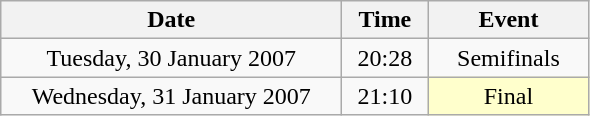<table class = "wikitable" style="text-align:center;">
<tr>
<th width=220>Date</th>
<th width=50>Time</th>
<th width=100>Event</th>
</tr>
<tr>
<td>Tuesday, 30 January 2007</td>
<td>20:28</td>
<td>Semifinals</td>
</tr>
<tr>
<td>Wednesday, 31 January 2007</td>
<td>21:10</td>
<td bgcolor=ffffcc>Final</td>
</tr>
</table>
